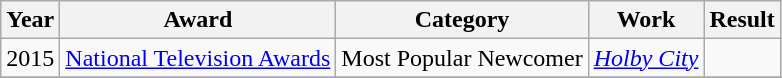<table class="wikitable">
<tr>
<th>Year</th>
<th>Award</th>
<th>Category</th>
<th>Work</th>
<th>Result</th>
</tr>
<tr>
<td>2015</td>
<td><a href='#'>National Television Awards</a></td>
<td>Most Popular Newcomer</td>
<td><em><a href='#'>Holby City</a></em></td>
<td></td>
</tr>
<tr>
</tr>
</table>
